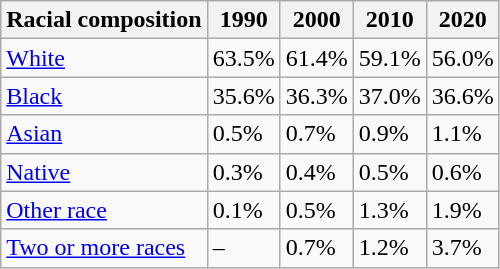<table class="wikitable sortable mw-collapsible mw-collapsed collapsible">
<tr>
<th>Racial composition</th>
<th>1990</th>
<th>2000</th>
<th>2010</th>
<th>2020</th>
</tr>
<tr>
<td><a href='#'>White</a></td>
<td>63.5%</td>
<td>61.4%</td>
<td>59.1%</td>
<td>56.0%</td>
</tr>
<tr>
<td><a href='#'>Black</a></td>
<td>35.6%</td>
<td>36.3%</td>
<td>37.0%</td>
<td>36.6%</td>
</tr>
<tr>
<td><a href='#'>Asian</a></td>
<td>0.5%</td>
<td>0.7%</td>
<td>0.9%</td>
<td>1.1%</td>
</tr>
<tr>
<td><a href='#'>Native</a></td>
<td>0.3%</td>
<td>0.4%</td>
<td>0.5%</td>
<td>0.6%</td>
</tr>
<tr>
<td><a href='#'>Other race</a></td>
<td>0.1%</td>
<td>0.5%</td>
<td>1.3%</td>
<td>1.9%</td>
</tr>
<tr>
<td><a href='#'>Two or more races</a></td>
<td>–</td>
<td>0.7%</td>
<td>1.2%</td>
<td>3.7%</td>
</tr>
</table>
